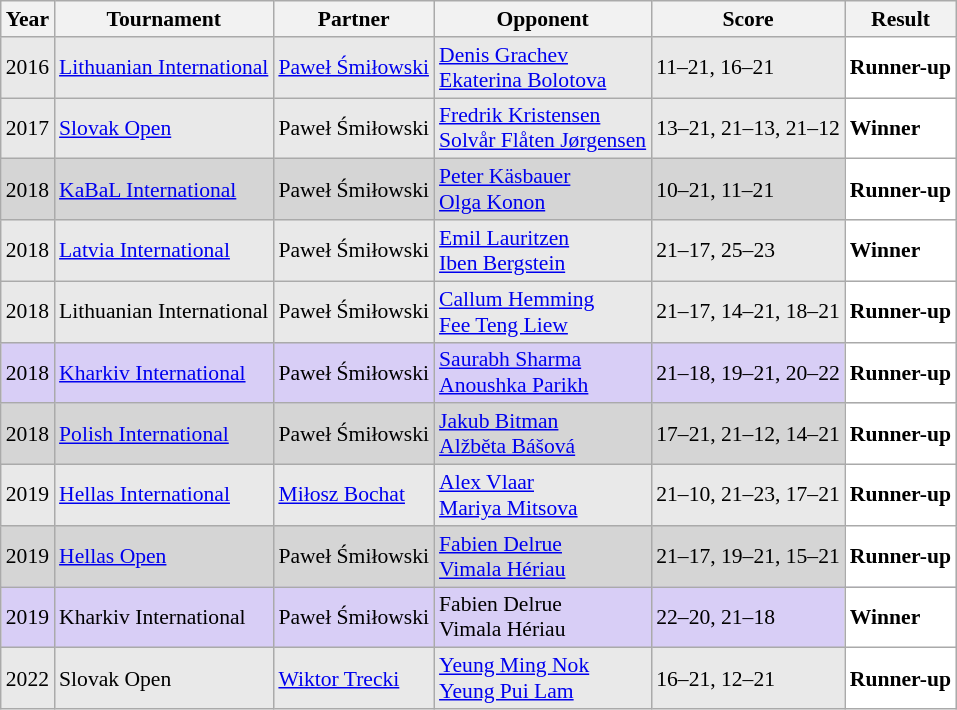<table class="sortable wikitable" style="font-size: 90%;">
<tr>
<th>Year</th>
<th>Tournament</th>
<th>Partner</th>
<th>Opponent</th>
<th>Score</th>
<th>Result</th>
</tr>
<tr style="background:#E9E9E9">
<td align="center">2016</td>
<td align="left"><a href='#'>Lithuanian International</a></td>
<td align="left"> <a href='#'>Paweł Śmiłowski</a></td>
<td align="left"> <a href='#'>Denis Grachev</a><br> <a href='#'>Ekaterina Bolotova</a></td>
<td align="left">11–21, 16–21</td>
<td style="text-align:left; background:white"> <strong>Runner-up</strong></td>
</tr>
<tr style="background:#E9E9E9">
<td align="center">2017</td>
<td align="left"><a href='#'>Slovak Open</a></td>
<td align="left"> Paweł Śmiłowski</td>
<td align="left"> <a href='#'>Fredrik Kristensen</a><br> <a href='#'>Solvår Flåten Jørgensen</a></td>
<td align="left">13–21, 21–13, 21–12</td>
<td style="text-align:left; background:white"> <strong>Winner</strong></td>
</tr>
<tr style="background:#D5D5D5">
<td align="center">2018</td>
<td align="left"><a href='#'>KaBaL International</a></td>
<td align="left"> Paweł Śmiłowski</td>
<td align="left"> <a href='#'>Peter Käsbauer</a><br> <a href='#'>Olga Konon</a></td>
<td align="left">10–21, 11–21</td>
<td style="text-align:left; background:white"> <strong>Runner-up</strong></td>
</tr>
<tr style="background:#E9E9E9">
<td align="center">2018</td>
<td align="left"><a href='#'>Latvia International</a></td>
<td align="left"> Paweł Śmiłowski</td>
<td align="left"> <a href='#'>Emil Lauritzen</a><br> <a href='#'>Iben Bergstein</a></td>
<td align="left">21–17, 25–23</td>
<td style="text-align:left; background:white"> <strong>Winner</strong></td>
</tr>
<tr style="background:#E9E9E9">
<td align="center">2018</td>
<td align="left">Lithuanian International</td>
<td align="left"> Paweł Śmiłowski</td>
<td align="left"> <a href='#'>Callum Hemming</a><br> <a href='#'>Fee Teng Liew</a></td>
<td align="left">21–17, 14–21, 18–21</td>
<td style="text-align:left; background:white"> <strong>Runner-up</strong></td>
</tr>
<tr style="background:#D8CEF6">
<td align="center">2018</td>
<td align="left"><a href='#'>Kharkiv International</a></td>
<td align="left"> Paweł Śmiłowski</td>
<td align="left"> <a href='#'>Saurabh Sharma</a><br> <a href='#'>Anoushka Parikh</a></td>
<td align="left">21–18, 19–21, 20–22</td>
<td style="text-align:left; background:white"> <strong>Runner-up</strong></td>
</tr>
<tr style="background:#D5D5D5">
<td align="center">2018</td>
<td align="left"><a href='#'>Polish International</a></td>
<td align="left"> Paweł Śmiłowski</td>
<td align="left"> <a href='#'>Jakub Bitman</a><br> <a href='#'>Alžběta Bášová</a></td>
<td align="left">17–21, 21–12, 14–21</td>
<td style="text-align:left; background:white"> <strong>Runner-up</strong></td>
</tr>
<tr style="background:#E9E9E9">
<td align="center">2019</td>
<td align="left"><a href='#'>Hellas International</a></td>
<td align="left"> <a href='#'>Miłosz Bochat</a></td>
<td align="left"> <a href='#'>Alex Vlaar</a><br> <a href='#'>Mariya Mitsova</a></td>
<td align="left">21–10, 21–23, 17–21</td>
<td style="text-align:left; background:white"> <strong>Runner-up</strong></td>
</tr>
<tr style="background:#D5D5D5">
<td align="center">2019</td>
<td align="left"><a href='#'>Hellas Open</a></td>
<td align="left"> Paweł Śmiłowski</td>
<td align="left"> <a href='#'>Fabien Delrue</a><br> <a href='#'>Vimala Hériau</a></td>
<td align="left">21–17, 19–21, 15–21</td>
<td style="text-align:left; background:white"> <strong>Runner-up</strong></td>
</tr>
<tr style="background:#D8CEF6">
<td align="center">2019</td>
<td align="left">Kharkiv International</td>
<td align="left"> Paweł Śmiłowski</td>
<td align="left"> Fabien Delrue<br> Vimala Hériau</td>
<td align="left">22–20, 21–18</td>
<td style="text-align:left; background:white"> <strong>Winner</strong></td>
</tr>
<tr style="background:#E9E9E9">
<td align="center">2022</td>
<td align="left">Slovak Open</td>
<td align="left"> <a href='#'>Wiktor Trecki</a></td>
<td align="left"> <a href='#'>Yeung Ming Nok</a><br> <a href='#'>Yeung Pui Lam</a></td>
<td align="left">16–21, 12–21</td>
<td style="text-align:left; background:white"> <strong>Runner-up</strong></td>
</tr>
</table>
